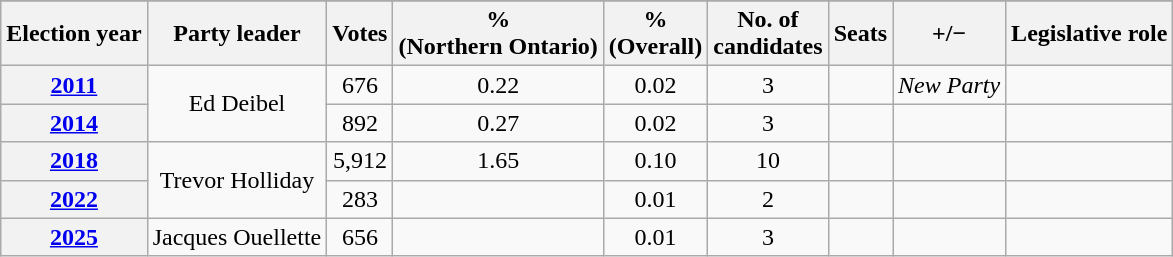<table class="wikitable plainrowheaders" style="text-align: center;">
<tr>
</tr>
<tr>
<th scope="col">Election year</th>
<th scope="col">Party leader</th>
<th scope="col">Votes</th>
<th scope="col">%<br>(Northern Ontario)</th>
<th scope="col">%<br>(Overall)</th>
<th scope="col">No. of<br>candidates</th>
<th scope="col">Seats</th>
<th scope="col">+/−</th>
<th>Legislative role</th>
</tr>
<tr>
<th scope="row"><a href='#'>2011</a></th>
<td rowspan="2">Ed Deibel</td>
<td>676</td>
<td>0.22</td>
<td>0.02</td>
<td>3</td>
<td><small>  </small></td>
<td><em>New Party</em></td>
<td></td>
</tr>
<tr>
<th scope="row"><a href='#'>2014</a></th>
<td>892</td>
<td>0.27</td>
<td>0.02</td>
<td>3</td>
<td><small>  </small></td>
<td></td>
<td></td>
</tr>
<tr>
<th scope="row"><a href='#'>2018</a></th>
<td rowspan="2">Trevor Holliday</td>
<td>5,912</td>
<td>1.65</td>
<td>0.10</td>
<td>10</td>
<td><small> </small></td>
<td></td>
<td></td>
</tr>
<tr>
<th scope="row"><a href='#'>2022</a></th>
<td>283</td>
<td></td>
<td>0.01</td>
<td>2</td>
<td><small> </small></td>
<td></td>
<td></td>
</tr>
<tr>
<th scope="row"><a href='#'>2025</a></th>
<td>Jacques Ouellette</td>
<td>656</td>
<td></td>
<td>0.01</td>
<td>3</td>
<td><small> </small></td>
<td></td>
<td></td>
</tr>
</table>
